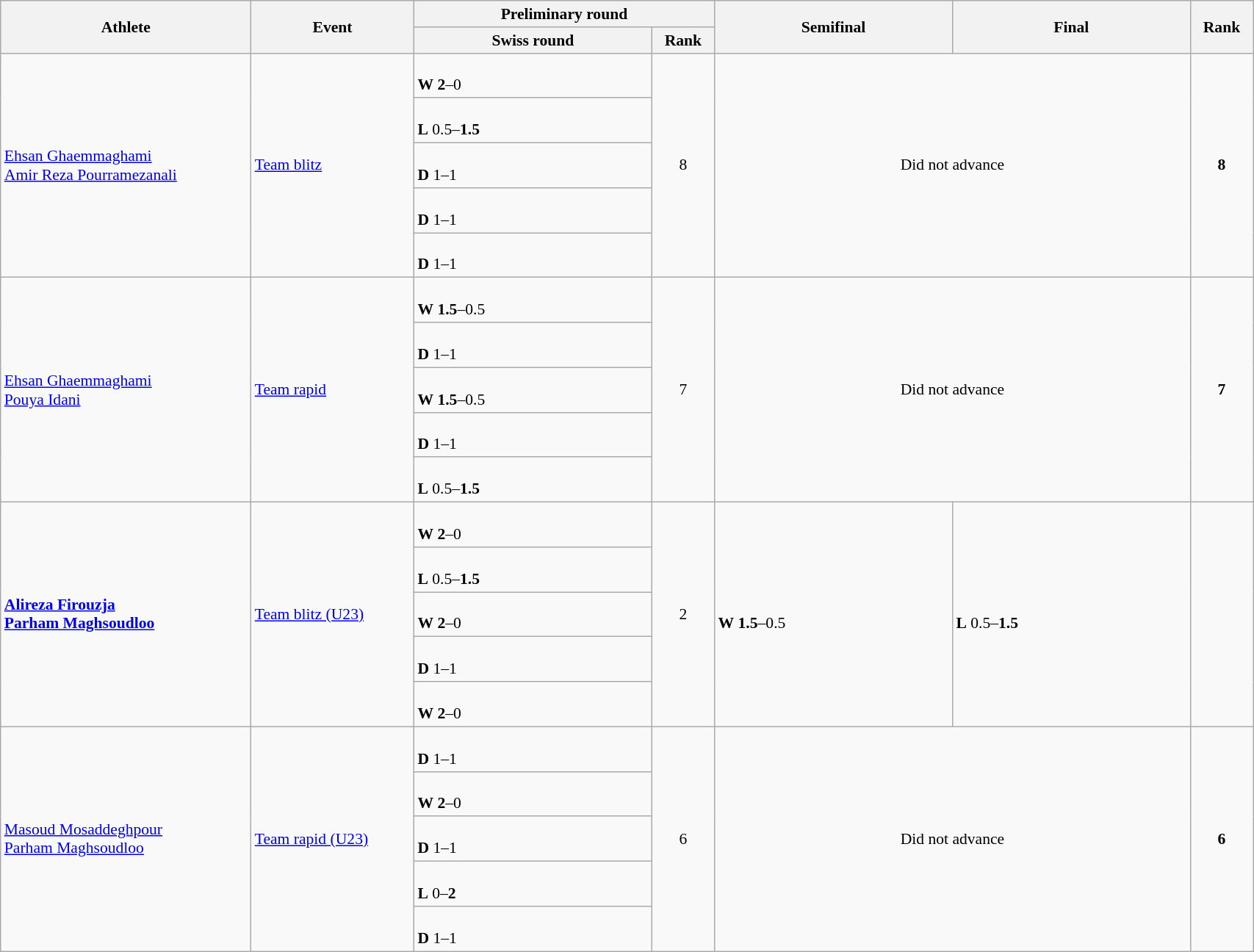<table class="wikitable" width="90%" style="text-align:left; font-size:90%">
<tr>
<th rowspan="2" width="20%">Athlete</th>
<th rowspan="2" width="13%">Event</th>
<th colspan="2">Preliminary round</th>
<th rowspan="2" width="19%">Semifinal</th>
<th rowspan="2" width="19%">Final</th>
<th rowspan="2" width="5%">Rank</th>
</tr>
<tr>
<th width="19%">Swiss round</th>
<th width="5%">Rank</th>
</tr>
<tr>
<td rowspan=5><a href='#'>Ehsan Ghaemmaghami</a><br><a href='#'>Amir Reza Pourramezanali</a></td>
<td rowspan=5><a href='#'>Team blitz</a></td>
<td><br><strong>W</strong> <strong>2</strong>–0</td>
<td rowspan=5 align=center>8</td>
<td rowspan=5 colspan=2 align=center>Did not advance</td>
<td rowspan=5 align="center"><strong>8</strong></td>
</tr>
<tr>
<td><br><strong>L</strong> 0.5–<strong>1.5</strong></td>
</tr>
<tr>
<td><br><strong>D</strong> 1–1</td>
</tr>
<tr>
<td><br><strong>D</strong> 1–1</td>
</tr>
<tr>
<td><br><strong>D</strong> 1–1</td>
</tr>
<tr>
<td rowspan=5><a href='#'>Ehsan Ghaemmaghami</a><br><a href='#'>Pouya Idani</a></td>
<td rowspan=5><a href='#'>Team rapid</a></td>
<td><br><strong>W</strong> <strong>1.5</strong>–0.5</td>
<td rowspan=5 align=center>7</td>
<td rowspan=5 colspan=2 align=center>Did not advance</td>
<td rowspan=5 align="center"><strong>7</strong></td>
</tr>
<tr>
<td><br><strong>D</strong> 1–1</td>
</tr>
<tr>
<td><br><strong>W</strong> <strong>1.5</strong>–0.5</td>
</tr>
<tr>
<td><br><strong>D</strong> 1–1</td>
</tr>
<tr>
<td><br><strong>L</strong> 0.5–<strong>1.5</strong></td>
</tr>
<tr>
<td rowspan=5><strong><a href='#'>Alireza Firouzja</a><br><a href='#'>Parham Maghsoudloo</a></strong></td>
<td rowspan=5><a href='#'>Team blitz (U23)</a></td>
<td><br><strong>W</strong> <strong>2</strong>–0</td>
<td rowspan=5 align=center>2 <strong></strong></td>
<td rowspan=5><br><strong>W</strong> <strong>1.5</strong>–0.5</td>
<td rowspan=5><br><strong>L</strong> 0.5–<strong>1.5</strong></td>
<td rowspan=5 align="center"></td>
</tr>
<tr>
<td><br><strong>L</strong> 0.5–<strong>1.5</strong></td>
</tr>
<tr>
<td><br><strong>W</strong> <strong>2</strong>–0</td>
</tr>
<tr>
<td><br><strong>D</strong> 1–1</td>
</tr>
<tr>
<td><br><strong>W</strong> <strong>2</strong>–0</td>
</tr>
<tr>
<td rowspan=5><a href='#'>Masoud Mosaddeghpour</a><br><a href='#'>Parham Maghsoudloo</a></td>
<td rowspan=5><a href='#'>Team rapid (U23)</a></td>
<td><br><strong>D</strong> 1–1</td>
<td rowspan=5 align=center>6</td>
<td rowspan=5 colspan=2 align=center>Did not advance</td>
<td rowspan=5 align="center"><strong>6</strong></td>
</tr>
<tr>
<td><br><strong>W</strong> <strong>2</strong>–0</td>
</tr>
<tr>
<td><br><strong>D</strong> 1–1</td>
</tr>
<tr>
<td><br><strong>L</strong> 0–<strong>2</strong></td>
</tr>
<tr>
<td><br><strong>D</strong> 1–1</td>
</tr>
</table>
